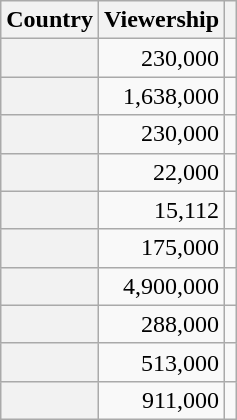<table class="wikitable sortable plainrowheaders">
<tr>
<th scope="col">Country</th>
<th scope="col">Viewership</th>
<th scope="col"></th>
</tr>
<tr>
<th scope="row"></th>
<td align=right>230,000</td>
<td></td>
</tr>
<tr>
<th scope="row"></th>
<td align=right>1,638,000</td>
<td></td>
</tr>
<tr>
<th scope="row"></th>
<td align=right>230,000</td>
<td></td>
</tr>
<tr>
<th scope="row"></th>
<td align=right>22,000</td>
<td></td>
</tr>
<tr>
<th scope="row"></th>
<td align=right>15,112</td>
<td></td>
</tr>
<tr>
<th scope="row"></th>
<td align=right>175,000</td>
<td></td>
</tr>
<tr>
<th scope="row"></th>
<td align=right>4,900,000</td>
<td></td>
</tr>
<tr>
<th scope="row"></th>
<td align=right>288,000</td>
<td></td>
</tr>
<tr>
<th scope="row"></th>
<td align=right>513,000</td>
<td></td>
</tr>
<tr>
<th scope="row"></th>
<td align=right>911,000</td>
<td></td>
</tr>
</table>
